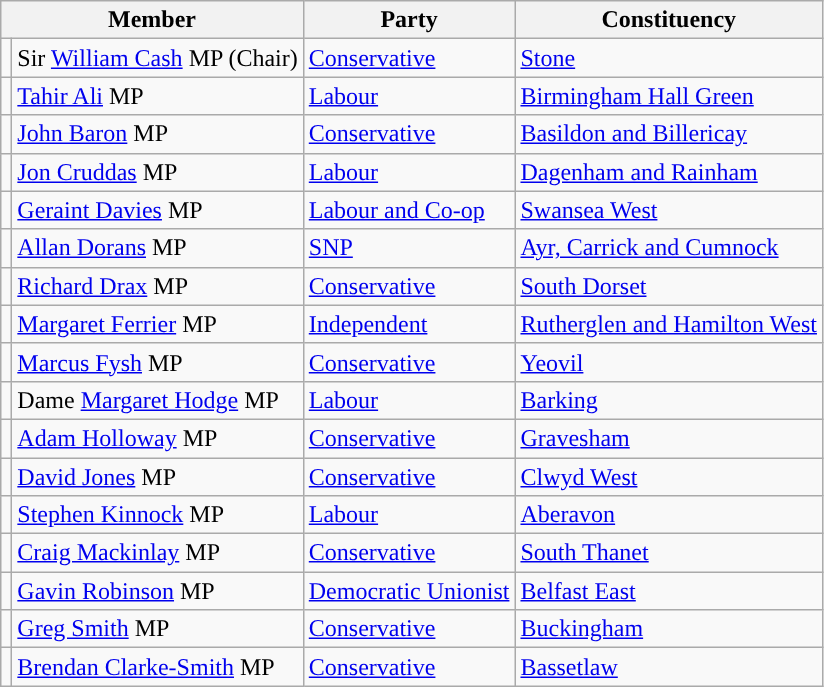<table class="wikitable">
<tr>
<th colspan="2" valign="top">Member</th>
<th valign="top">Party</th>
<th valign="top">Constituency</th>
</tr>
<tr>
<td style="color:inherit;background:"></td>
<td>Sir <a href='#'>William Cash</a> MP (Chair)</td>
<td><a href='#'>Conservative</a></td>
<td><a href='#'>Stone</a></td>
</tr>
<tr>
<td style="color:inherit;background:"></td>
<td><a href='#'>Tahir Ali</a> MP</td>
<td><a href='#'>Labour</a></td>
<td><a href='#'>Birmingham Hall Green</a></td>
</tr>
<tr>
<td style="color:inherit;background:"></td>
<td><a href='#'>John Baron</a> MP</td>
<td><a href='#'>Conservative</a></td>
<td><a href='#'>Basildon and Billericay</a></td>
</tr>
<tr>
<td style="color:inherit;background:"></td>
<td><a href='#'>Jon Cruddas</a> MP</td>
<td><a href='#'>Labour</a></td>
<td><a href='#'>Dagenham and Rainham</a></td>
</tr>
<tr>
<td style="color:inherit;background:"></td>
<td><a href='#'>Geraint Davies</a> MP</td>
<td><a href='#'>Labour and Co-op</a></td>
<td><a href='#'>Swansea West</a></td>
</tr>
<tr>
<td style="color:inherit;background:"></td>
<td><a href='#'>Allan Dorans</a> MP</td>
<td><a href='#'>SNP</a></td>
<td><a href='#'>Ayr, Carrick and Cumnock</a></td>
</tr>
<tr>
<td style="color:inherit;background:"></td>
<td><a href='#'>Richard Drax</a> MP</td>
<td><a href='#'>Conservative</a></td>
<td><a href='#'>South Dorset</a></td>
</tr>
<tr>
<td style="color:inherit;background:"></td>
<td><a href='#'>Margaret Ferrier</a> MP</td>
<td><a href='#'>Independent</a></td>
<td><a href='#'>Rutherglen and Hamilton West</a></td>
</tr>
<tr>
<td style="color:inherit;background:"></td>
<td><a href='#'>Marcus Fysh</a> MP</td>
<td><a href='#'>Conservative</a></td>
<td><a href='#'>Yeovil</a></td>
</tr>
<tr>
<td style="color:inherit;background:"></td>
<td>Dame <a href='#'>Margaret Hodge</a> MP</td>
<td><a href='#'>Labour</a></td>
<td><a href='#'>Barking</a></td>
</tr>
<tr>
<td style="color:inherit;background:"></td>
<td><a href='#'>Adam Holloway</a> MP</td>
<td><a href='#'>Conservative</a></td>
<td><a href='#'>Gravesham</a></td>
</tr>
<tr>
<td style="color:inherit;background:"></td>
<td><a href='#'>David Jones</a> MP</td>
<td><a href='#'>Conservative</a></td>
<td><a href='#'>Clwyd West</a></td>
</tr>
<tr>
<td style="color:inherit;background:"></td>
<td><a href='#'>Stephen Kinnock</a> MP</td>
<td><a href='#'>Labour</a></td>
<td><a href='#'>Aberavon</a></td>
</tr>
<tr>
<td style="color:inherit;background:"></td>
<td><a href='#'>Craig Mackinlay</a> MP</td>
<td><a href='#'>Conservative</a></td>
<td><a href='#'>South Thanet</a></td>
</tr>
<tr>
<td style="color:inherit;background:"></td>
<td><a href='#'>Gavin Robinson</a> MP</td>
<td><a href='#'>Democratic Unionist</a></td>
<td><a href='#'>Belfast East</a></td>
</tr>
<tr>
<td style="color:inherit;background:"></td>
<td><a href='#'>Greg Smith</a> MP</td>
<td><a href='#'>Conservative</a></td>
<td><a href='#'>Buckingham</a></td>
</tr>
<tr>
<td style="color:inherit;background:"></td>
<td><a href='#'>Brendan Clarke-Smith</a> MP</td>
<td><a href='#'>Conservative</a></td>
<td><a href='#'>Bassetlaw</a></td>
</tr>
</table>
